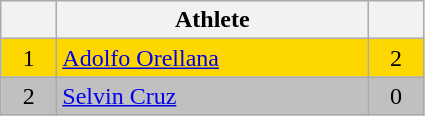<table class="wikitable">
<tr>
<th width="30"></th>
<th width="200">Athlete</th>
<th width="30"></th>
</tr>
<tr bgcolor="gold">
<td align="center">1</td>
<td> <a href='#'>Adolfo Orellana</a></td>
<td align="center">2</td>
</tr>
<tr bgcolor="silver">
<td align="center">2</td>
<td> <a href='#'>Selvin Cruz</a></td>
<td align="center">0</td>
</tr>
</table>
